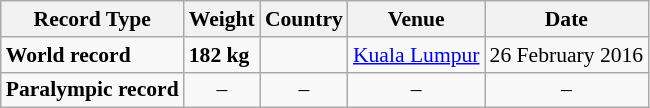<table class="wikitable" style="font-size:90%">
<tr>
<th>Record Type</th>
<th>Weight</th>
<th>Country</th>
<th>Venue</th>
<th>Date</th>
</tr>
<tr>
<td><strong>World record</strong></td>
<td><strong>182 kg</strong></td>
<td></td>
<td><a href='#'>Kuala Lumpur</a></td>
<td>26 February 2016</td>
</tr>
<tr>
<td><strong>Paralympic record</strong></td>
<td align="center">–</td>
<td align="center">–</td>
<td align="center">–</td>
<td align="center">–</td>
</tr>
</table>
